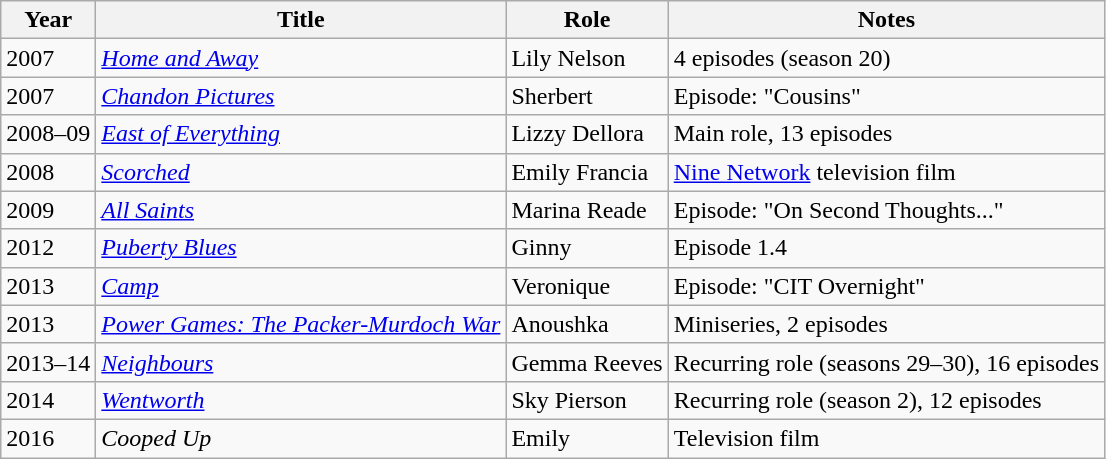<table class="wikitable sortable">
<tr>
<th>Year</th>
<th>Title</th>
<th>Role</th>
<th class="unsortable">Notes</th>
</tr>
<tr>
<td>2007</td>
<td><em><a href='#'>Home and Away</a></em></td>
<td>Lily Nelson</td>
<td>4 episodes (season 20)</td>
</tr>
<tr>
<td>2007</td>
<td><em><a href='#'>Chandon Pictures</a></em></td>
<td>Sherbert</td>
<td>Episode: "Cousins"</td>
</tr>
<tr>
<td>2008–09</td>
<td><em><a href='#'>East of Everything</a></em></td>
<td>Lizzy Dellora</td>
<td>Main role, 13 episodes</td>
</tr>
<tr>
<td>2008</td>
<td><em><a href='#'>Scorched</a></em></td>
<td>Emily Francia</td>
<td><a href='#'>Nine Network</a> television film</td>
</tr>
<tr>
<td>2009</td>
<td><em><a href='#'>All Saints</a></em></td>
<td>Marina Reade</td>
<td>Episode: "On Second Thoughts..."</td>
</tr>
<tr>
<td>2012</td>
<td><em><a href='#'>Puberty Blues</a></em></td>
<td>Ginny</td>
<td>Episode 1.4</td>
</tr>
<tr>
<td>2013</td>
<td><em><a href='#'>Camp</a></em></td>
<td>Veronique</td>
<td>Episode: "CIT Overnight"</td>
</tr>
<tr>
<td>2013</td>
<td><em><a href='#'>Power Games: The Packer-Murdoch War</a></em></td>
<td>Anoushka</td>
<td>Miniseries, 2 episodes</td>
</tr>
<tr>
<td>2013–14</td>
<td><em><a href='#'>Neighbours</a></em></td>
<td>Gemma Reeves</td>
<td>Recurring role (seasons 29–30), 16 episodes</td>
</tr>
<tr>
<td>2014</td>
<td><em><a href='#'>Wentworth</a></em></td>
<td>Sky Pierson</td>
<td>Recurring role (season 2), 12 episodes</td>
</tr>
<tr>
<td>2016</td>
<td><em>Cooped Up</em></td>
<td>Emily</td>
<td>Television film</td>
</tr>
</table>
